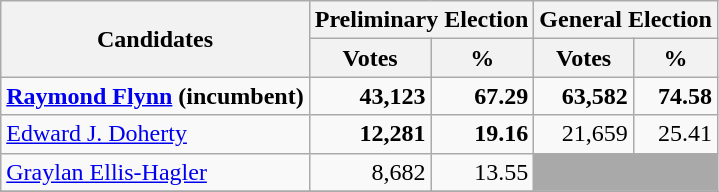<table class=wikitable>
<tr>
<th colspan=1 rowspan=2><strong>Candidates</strong></th>
<th colspan=2><strong>Preliminary Election</strong></th>
<th colspan=2><strong>General Election</strong></th>
</tr>
<tr>
<th>Votes</th>
<th>%</th>
<th>Votes</th>
<th>%</th>
</tr>
<tr>
<td><strong><a href='#'>Raymond Flynn</a> (incumbent)</strong></td>
<td align="right"><strong>43,123</strong></td>
<td align="right"><strong>67.29</strong></td>
<td align="right"><strong>63,582</strong></td>
<td align="right"><strong>74.58</strong></td>
</tr>
<tr>
<td><a href='#'>Edward J. Doherty</a></td>
<td align="right"><strong>12,281</strong></td>
<td align="right"><strong>19.16</strong></td>
<td align="right">21,659</td>
<td align="right">25.41</td>
</tr>
<tr>
<td><a href='#'>Graylan Ellis-Hagler</a></td>
<td align="right">8,682</td>
<td align="right">13.55</td>
<td colspan=2 bgcolor= darkgray></td>
</tr>
<tr>
</tr>
</table>
